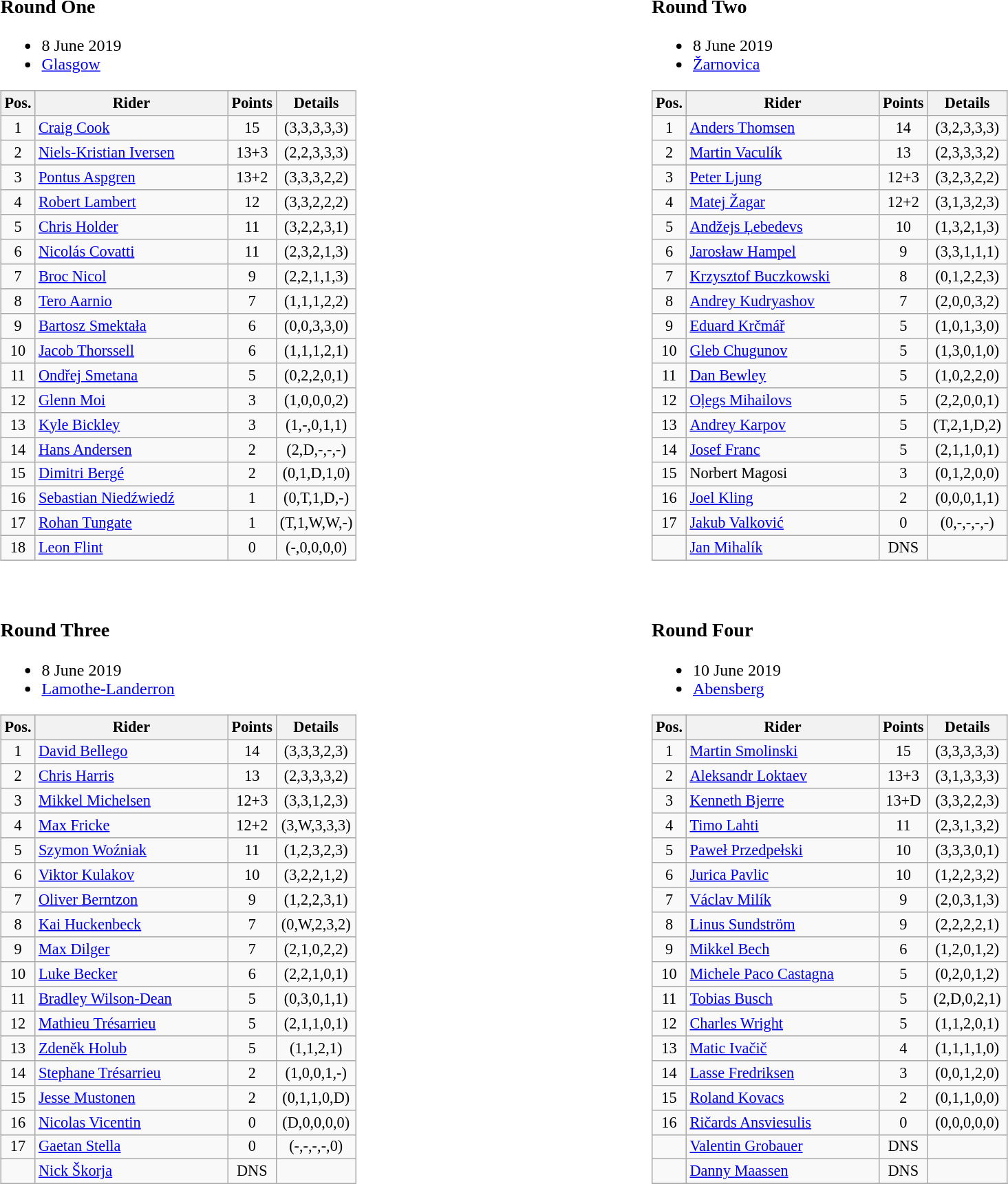<table width=100%>
<tr>
<td width=50% valign=top><br><h3>Round One</h3><ul><li>8 June 2019</li><li> <a href='#'>Glasgow</a></li></ul><table class=wikitable style="font-size:93%; text-align:center;">
<tr>
<th width=25px>Pos.</th>
<th width=180px>Rider</th>
<th width=40px>Points</th>
<th width=70px>Details</th>
</tr>
<tr>
<td>1</td>
<td style="text-align:left;"> <a href='#'>Craig Cook</a></td>
<td>15</td>
<td>(3,3,3,3,3)</td>
</tr>
<tr>
<td>2</td>
<td style="text-align:left;">  <a href='#'>Niels-Kristian Iversen</a></td>
<td>13+3</td>
<td>(2,2,3,3,3)</td>
</tr>
<tr>
<td>3</td>
<td style="text-align:left;">  <a href='#'>Pontus Aspgren</a></td>
<td>13+2</td>
<td>(3,3,3,2,2)</td>
</tr>
<tr>
<td>4</td>
<td style="text-align:left;"> <a href='#'>Robert Lambert</a></td>
<td>12</td>
<td>(3,3,2,2,2)</td>
</tr>
<tr>
<td>5</td>
<td style="text-align:left;"> <a href='#'>Chris Holder</a></td>
<td>11</td>
<td>(3,2,2,3,1)</td>
</tr>
<tr>
<td>6</td>
<td style="text-align:left;">  <a href='#'>Nicolás Covatti</a></td>
<td>11</td>
<td>(2,3,2,1,3)</td>
</tr>
<tr>
<td>7</td>
<td style="text-align:left;"> <a href='#'>Broc Nicol</a></td>
<td>9</td>
<td>(2,2,1,1,3)</td>
</tr>
<tr>
<td>8</td>
<td style="text-align:left;"> <a href='#'>Tero Aarnio</a></td>
<td>7</td>
<td>(1,1,1,2,2)</td>
</tr>
<tr>
<td>9</td>
<td style="text-align:left;"> <a href='#'>Bartosz Smektała</a></td>
<td>6</td>
<td>(0,0,3,3,0)</td>
</tr>
<tr>
<td>10</td>
<td style="text-align:left;"> <a href='#'>Jacob Thorssell</a></td>
<td>6</td>
<td>(1,1,1,2,1)</td>
</tr>
<tr>
<td>11</td>
<td style="text-align:left;"> <a href='#'>Ondřej Smetana</a></td>
<td>5</td>
<td>(0,2,2,0,1)</td>
</tr>
<tr>
<td>12</td>
<td style="text-align:left;"> <a href='#'>Glenn Moi</a></td>
<td>3</td>
<td>(1,0,0,0,2)</td>
</tr>
<tr>
<td>13</td>
<td style="text-align:left;"> <a href='#'>Kyle Bickley</a></td>
<td>3</td>
<td>(1,-,0,1,1)</td>
</tr>
<tr>
<td>14</td>
<td style="text-align:left;"> <a href='#'>Hans Andersen</a></td>
<td>2</td>
<td>(2,D,-,-,-)</td>
</tr>
<tr>
<td>15</td>
<td style="text-align:left;"> <a href='#'>Dimitri Bergé</a></td>
<td>2</td>
<td>(0,1,D,1,0)</td>
</tr>
<tr>
<td>16</td>
<td style="text-align:left;"> <a href='#'>Sebastian Niedźwiedź</a></td>
<td>1</td>
<td>(0,T,1,D,-)</td>
</tr>
<tr>
<td>17</td>
<td style="text-align:left;"> <a href='#'>Rohan Tungate</a></td>
<td>1</td>
<td>(T,1,W,W,-)</td>
</tr>
<tr>
<td>18</td>
<td style="text-align:left;"> <a href='#'>Leon Flint</a></td>
<td>0</td>
<td>(-,0,0,0,0)</td>
</tr>
</table>
</td>
<td width=50% valign=top><br><h3>Round Two</h3><ul><li>8 June 2019</li><li> <a href='#'>Žarnovica</a></li></ul><table class=wikitable style="font-size:93%; text-align:center;">
<tr>
<th width=25px>Pos.</th>
<th width=180px>Rider</th>
<th width=40px>Points</th>
<th width=70px>Details</th>
</tr>
<tr>
</tr>
<tr>
<td>1</td>
<td style="text-align:left;"> <a href='#'>Anders Thomsen</a></td>
<td>14</td>
<td>(3,2,3,3,3)</td>
</tr>
<tr>
<td>2</td>
<td style="text-align:left;">  <a href='#'>Martin Vaculík</a></td>
<td>13</td>
<td>(2,3,3,3,2)</td>
</tr>
<tr>
<td>3</td>
<td style="text-align:left;">  <a href='#'>Peter Ljung</a></td>
<td>12+3</td>
<td>(3,2,3,2,2)</td>
</tr>
<tr>
<td>4</td>
<td style="text-align:left;"> <a href='#'>Matej Žagar</a></td>
<td>12+2</td>
<td>(3,1,3,2,3)</td>
</tr>
<tr>
<td>5</td>
<td style="text-align:left;"> <a href='#'>Andžejs Ļebedevs</a></td>
<td>10</td>
<td>(1,3,2,1,3)</td>
</tr>
<tr>
<td>6</td>
<td style="text-align:left;"> <a href='#'>Jarosław Hampel</a></td>
<td>9</td>
<td>(3,3,1,1,1)</td>
</tr>
<tr>
<td>7</td>
<td style="text-align:left;"> <a href='#'>Krzysztof Buczkowski</a></td>
<td>8</td>
<td>(0,1,2,2,3)</td>
</tr>
<tr>
<td>8</td>
<td style="text-align:left;"> <a href='#'>Andrey Kudryashov</a></td>
<td>7</td>
<td>(2,0,0,3,2)</td>
</tr>
<tr>
<td>9</td>
<td style="text-align:left;"> <a href='#'>Eduard Krčmář</a></td>
<td>5</td>
<td>(1,0,1,3,0)</td>
</tr>
<tr>
<td>10</td>
<td style="text-align:left;"> <a href='#'>Gleb Chugunov</a></td>
<td>5</td>
<td>(1,3,0,1,0)</td>
</tr>
<tr>
<td>11</td>
<td style="text-align:left;"> <a href='#'>Dan Bewley</a></td>
<td>5</td>
<td>(1,0,2,2,0)</td>
</tr>
<tr>
<td>12</td>
<td style="text-align:left;"> <a href='#'>Oļegs Mihailovs</a></td>
<td>5</td>
<td>(2,2,0,0,1)</td>
</tr>
<tr>
<td>13</td>
<td style="text-align:left;"> <a href='#'>Andrey Karpov</a></td>
<td>5</td>
<td>(T,2,1,D,2)</td>
</tr>
<tr>
<td>14</td>
<td style="text-align:left;"> <a href='#'>Josef Franc</a></td>
<td>5</td>
<td>(2,1,1,0,1)</td>
</tr>
<tr>
<td>15</td>
<td style="text-align:left;"> Norbert Magosi</td>
<td>3</td>
<td>(0,1,2,0,0)</td>
</tr>
<tr>
<td>16</td>
<td style="text-align:left;"> <a href='#'>Joel Kling</a></td>
<td>2</td>
<td>(0,0,0,1,1)</td>
</tr>
<tr>
<td>17</td>
<td style="text-align:left;"> <a href='#'>Jakub Valković</a></td>
<td>0</td>
<td>(0,-,-,-,-)</td>
</tr>
<tr>
<td></td>
<td style="text-align:left;"> <a href='#'>Jan Mihalík</a></td>
<td>DNS</td>
<td></td>
</tr>
</table>
</td>
</tr>
<tr>
<td valign=top><br><h3>Round Three</h3><ul><li>8 June 2019</li><li> <a href='#'>Lamothe-Landerron</a></li></ul><table class=wikitable style="font-size:93%; text-align:center;">
<tr>
<th width=25px>Pos.</th>
<th width=180px>Rider</th>
<th width=40px>Points</th>
<th width=70px>Details</th>
</tr>
<tr>
<td>1</td>
<td style="text-align:left;">  <a href='#'>David Bellego</a></td>
<td>14</td>
<td>(3,3,3,2,3)</td>
</tr>
<tr>
<td>2</td>
<td style="text-align:left;"> <a href='#'>Chris Harris</a></td>
<td>13</td>
<td>(2,3,3,3,2)</td>
</tr>
<tr>
<td>3</td>
<td style="text-align:left;">  <a href='#'>Mikkel Michelsen</a></td>
<td>12+3</td>
<td>(3,3,1,2,3)</td>
</tr>
<tr>
<td>4</td>
<td style="text-align:left;"> <a href='#'>Max Fricke</a></td>
<td>12+2</td>
<td>(3,W,3,3,3)</td>
</tr>
<tr>
<td>5</td>
<td style="text-align:left;"> <a href='#'>Szymon Woźniak</a></td>
<td>11</td>
<td>(1,2,3,2,3)</td>
</tr>
<tr>
<td>6</td>
<td style="text-align:left;"> <a href='#'>Viktor Kulakov</a></td>
<td>10</td>
<td>(3,2,2,1,2)</td>
</tr>
<tr>
<td>7</td>
<td style="text-align:left;"> <a href='#'>Oliver Berntzon</a></td>
<td>9</td>
<td>(1,2,2,3,1)</td>
</tr>
<tr>
<td>8</td>
<td style="text-align:left;"> <a href='#'>Kai Huckenbeck</a></td>
<td>7</td>
<td>(0,W,2,3,2)</td>
</tr>
<tr>
<td>9</td>
<td style="text-align:left;"> <a href='#'>Max Dilger</a></td>
<td>7</td>
<td>(2,1,0,2,2)</td>
</tr>
<tr>
<td>10</td>
<td style="text-align:left;"> <a href='#'>Luke Becker</a></td>
<td>6</td>
<td>(2,2,1,0,1)</td>
</tr>
<tr>
<td>11</td>
<td style="text-align:left;"> <a href='#'>Bradley Wilson-Dean</a></td>
<td>5</td>
<td>(0,3,0,1,1)</td>
</tr>
<tr>
<td>12</td>
<td style="text-align:left;"> <a href='#'>Mathieu Trésarrieu</a></td>
<td>5</td>
<td>(2,1,1,0,1)</td>
</tr>
<tr>
<td>13</td>
<td style="text-align:left;"> <a href='#'>Zdeněk Holub</a></td>
<td>5</td>
<td>(1,1,2,1)</td>
</tr>
<tr>
<td>14</td>
<td style="text-align:left;"> <a href='#'>Stephane Trésarrieu</a></td>
<td>2</td>
<td>(1,0,0,1,-)</td>
</tr>
<tr>
<td>15</td>
<td style="text-align:left;"> <a href='#'>Jesse Mustonen</a></td>
<td>2</td>
<td>(0,1,1,0,D)</td>
</tr>
<tr>
<td>16</td>
<td style="text-align:left;"> <a href='#'>Nicolas Vicentin</a></td>
<td>0</td>
<td>(D,0,0,0,0)</td>
</tr>
<tr>
<td>17</td>
<td style="text-align:left;"> <a href='#'>Gaetan Stella</a></td>
<td>0</td>
<td>(-,-,-,-,0)</td>
</tr>
<tr>
<td></td>
<td style="text-align:left;"> <a href='#'>Nick Škorja</a></td>
<td>DNS</td>
<td></td>
</tr>
</table>
</td>
<td width=50% valign=top><br><h3>Round Four</h3><ul><li>10 June 2019</li><li> <a href='#'>Abensberg</a></li></ul><table class=wikitable style="font-size:93%; text-align:center;">
<tr>
<th width=25px>Pos.</th>
<th width=180px>Rider</th>
<th width=40px>Points</th>
<th width=70px>Details</th>
</tr>
<tr>
<td>1</td>
<td style="text-align:left;"> <a href='#'>Martin Smolinski</a></td>
<td>15</td>
<td>(3,3,3,3,3)</td>
</tr>
<tr>
<td>2</td>
<td style="text-align:left;"> <a href='#'>Aleksandr Loktaev</a></td>
<td>13+3</td>
<td>(3,1,3,3,3)</td>
</tr>
<tr>
<td>3</td>
<td style="text-align:left;"> <a href='#'>Kenneth Bjerre</a></td>
<td>13+D</td>
<td>(3,3,2,2,3)</td>
</tr>
<tr>
<td>4</td>
<td style="text-align:left;"> <a href='#'>Timo Lahti</a></td>
<td>11</td>
<td>(2,3,1,3,2)</td>
</tr>
<tr>
<td>5</td>
<td style="text-align:left;"> <a href='#'>Paweł Przedpełski</a></td>
<td>10</td>
<td>(3,3,3,0,1)</td>
</tr>
<tr>
<td>6</td>
<td style="text-align:left;"> <a href='#'>Jurica Pavlic</a></td>
<td>10</td>
<td>(1,2,2,3,2)</td>
</tr>
<tr>
<td>7</td>
<td style="text-align:left;"> <a href='#'>Václav Milík</a></td>
<td>9</td>
<td>(2,0,3,1,3)</td>
</tr>
<tr>
<td>8</td>
<td style="text-align:left;"> <a href='#'>Linus Sundström</a></td>
<td>9</td>
<td>(2,2,2,2,1)</td>
</tr>
<tr>
<td>9</td>
<td style="text-align:left;"> <a href='#'>Mikkel Bech</a></td>
<td>6</td>
<td>(1,2,0,1,2)</td>
</tr>
<tr>
<td>10</td>
<td style="text-align:left;"> <a href='#'>Michele Paco Castagna</a></td>
<td>5</td>
<td>(0,2,0,1,2)</td>
</tr>
<tr>
<td>11</td>
<td style="text-align:left;"> <a href='#'>Tobias Busch</a></td>
<td>5</td>
<td>(2,D,0,2,1)</td>
</tr>
<tr>
<td>12</td>
<td style="text-align:left;"> <a href='#'>Charles Wright</a></td>
<td>5</td>
<td>(1,1,2,0,1)</td>
</tr>
<tr>
<td>13</td>
<td style="text-align:left;">  <a href='#'>Matic Ivačič</a></td>
<td>4</td>
<td>(1,1,1,1,0)</td>
</tr>
<tr>
<td>14</td>
<td style="text-align:left;"> <a href='#'>Lasse Fredriksen</a></td>
<td>3</td>
<td>(0,0,1,2,0)</td>
</tr>
<tr>
<td>15</td>
<td style="text-align:left;">  <a href='#'>Roland Kovacs</a></td>
<td>2</td>
<td>(0,1,1,0,0)</td>
</tr>
<tr>
<td>16</td>
<td style="text-align:left;"> <a href='#'>Ričards Ansviesulis</a></td>
<td>0</td>
<td>(0,0,0,0,0)</td>
</tr>
<tr>
<td></td>
<td style="text-align:left;"> <a href='#'>Valentin Grobauer</a></td>
<td>DNS</td>
<td></td>
</tr>
<tr>
<td></td>
<td style="text-align:left;"> <a href='#'>Danny Maassen</a></td>
<td>DNS</td>
<td></td>
</tr>
<tr>
</tr>
</table>
</td>
</tr>
<tr>
</tr>
</table>
